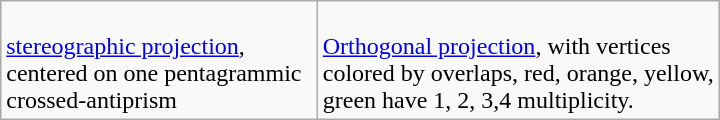<table class=wikitable width=480>
<tr>
<td><br><a href='#'>stereographic projection</a>, centered on one pentagrammic crossed-antiprism</td>
<td><br><a href='#'>Orthogonal projection</a>, with vertices colored by overlaps, red, orange, yellow, green have 1, 2, 3,4 multiplicity.</td>
</tr>
</table>
